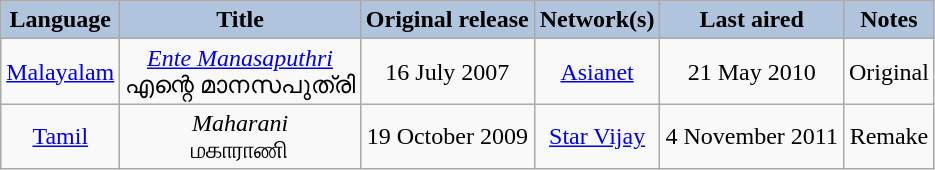<table class="wikitable" style="text-align:center;">
<tr>
<th style="background:LightSteelBlue;">Language</th>
<th style="background:LightSteelBlue;">Title</th>
<th style="background:LightSteelBlue;">Original release</th>
<th style="background:LightSteelBlue;">Network(s)</th>
<th style="background:LightSteelBlue;">Last aired</th>
<th style="background:LightSteelBlue;">Notes</th>
</tr>
<tr>
<td><a href='#'>Malayalam</a></td>
<td><em><a href='#'>Ente Manasaputhri</a></em> <br> എന്റെ മാനസപുത്രി</td>
<td>16 July 2007</td>
<td><a href='#'>Asianet</a></td>
<td>21 May 2010</td>
<td>Original</td>
</tr>
<tr>
<td><a href='#'>Tamil</a></td>
<td><em>Maharani</em> <br> மகாராணி</td>
<td>19 October 2009</td>
<td><a href='#'>Star Vijay</a></td>
<td>4 November 2011</td>
<td>Remake</td>
</tr>
</table>
